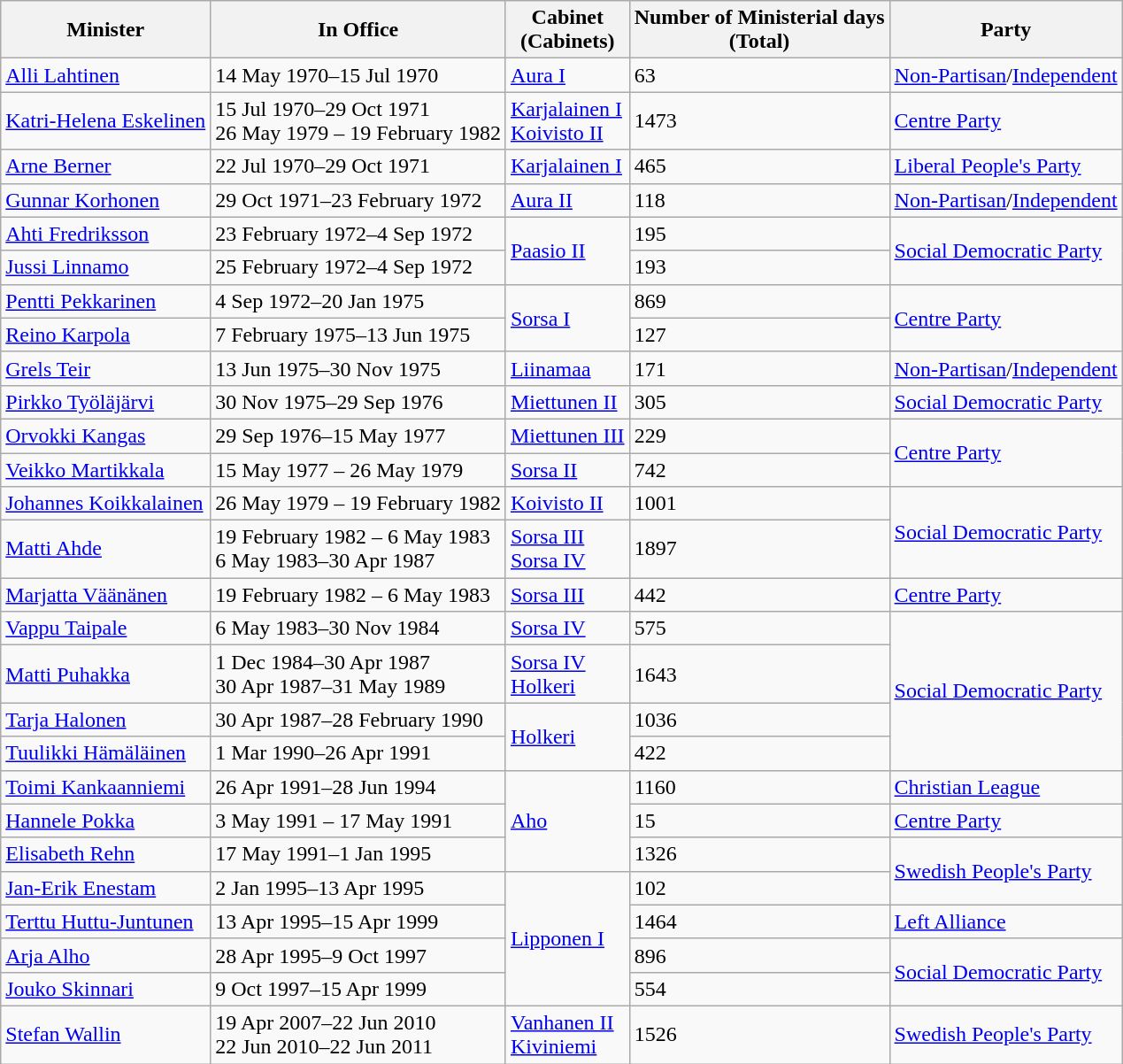<table class="wikitable">
<tr>
<th>Minister</th>
<th>In Office</th>
<th>Cabinet<br>(Cabinets)</th>
<th>Number of Ministerial days <br>(Total)</th>
<th>Party</th>
</tr>
<tr>
<td><a href='#'>Alli Lahtinen</a></td>
<td>14 May 1970–15 Jul 1970</td>
<td><a href='#'>Aura I</a></td>
<td>63</td>
<td><a href='#'>Non-Partisan</a>/<a href='#'>Independent</a></td>
</tr>
<tr>
<td><a href='#'>Katri-Helena Eskelinen</a></td>
<td>15 Jul 1970–29 Oct 1971<br>26 May 1979 – 19  February 1982</td>
<td><a href='#'>Karjalainen I</a><br><a href='#'>Koivisto II</a></td>
<td>1473</td>
<td><a href='#'>Centre Party</a></td>
</tr>
<tr>
<td><a href='#'>Arne Berner</a></td>
<td>22 Jul 1970–29 Oct 1971</td>
<td><a href='#'>Karjalainen I</a></td>
<td>465</td>
<td><a href='#'>Liberal People's Party</a></td>
</tr>
<tr>
<td><a href='#'>Gunnar Korhonen</a></td>
<td>29 Oct 1971–23  February 1972</td>
<td><a href='#'>Aura II</a></td>
<td>118</td>
<td><a href='#'>Non-Partisan</a>/<a href='#'>Independent</a></td>
</tr>
<tr>
<td><a href='#'>Ahti Fredriksson</a></td>
<td>23  February 1972–4 Sep 1972</td>
<td rowspan=2><a href='#'>Paasio II</a></td>
<td>195</td>
<td rowspan=2><a href='#'>Social Democratic Party</a></td>
</tr>
<tr>
<td><a href='#'>Jussi Linnamo</a></td>
<td>25  February 1972–4 Sep 1972</td>
<td>193</td>
</tr>
<tr>
<td><a href='#'>Pentti Pekkarinen</a></td>
<td>4 Sep 1972–20 Jan 1975</td>
<td rowspan=2><a href='#'>Sorsa I</a></td>
<td>869</td>
<td rowspan=2><a href='#'>Centre Party</a></td>
</tr>
<tr>
<td><a href='#'>Reino Karpola</a></td>
<td>7  February 1975–13 Jun 1975</td>
<td>127</td>
</tr>
<tr>
<td><a href='#'>Grels Teir</a></td>
<td>13 Jun 1975–30 Nov 1975</td>
<td><a href='#'>Liinamaa</a></td>
<td>171</td>
<td><a href='#'>Non-Partisan</a>/<a href='#'>Independent</a></td>
</tr>
<tr>
<td><a href='#'>Pirkko Työläjärvi</a></td>
<td>30 Nov 1975–29 Sep 1976</td>
<td><a href='#'>Miettunen II</a></td>
<td>305</td>
<td><a href='#'>Social Democratic Party</a></td>
</tr>
<tr>
<td><a href='#'>Orvokki Kangas</a></td>
<td>29 Sep 1976–15 May 1977</td>
<td><a href='#'>Miettunen III</a></td>
<td>229</td>
<td rowspan=2><a href='#'>Centre Party</a></td>
</tr>
<tr>
<td><a href='#'>Veikko Martikkala</a></td>
<td>15 May 1977 – 26 May 1979</td>
<td><a href='#'>Sorsa II</a></td>
<td>742</td>
</tr>
<tr>
<td><a href='#'>Johannes Koikkalainen</a></td>
<td>26 May 1979 – 19  February 1982</td>
<td><a href='#'>Koivisto II</a></td>
<td>1001</td>
<td rowspan=2><a href='#'>Social Democratic Party</a></td>
</tr>
<tr>
<td><a href='#'>Matti Ahde</a></td>
<td>19  February 1982 – 6 May 1983<br>6 May 1983–30 Apr 1987</td>
<td><a href='#'>Sorsa III</a><br><a href='#'>Sorsa IV</a></td>
<td>1897</td>
</tr>
<tr>
<td><a href='#'>Marjatta Väänänen</a></td>
<td>19  February 1982 – 6 May 1983</td>
<td><a href='#'>Sorsa III</a></td>
<td>442</td>
<td><a href='#'>Centre Party</a></td>
</tr>
<tr>
<td><a href='#'>Vappu Taipale</a></td>
<td>6 May 1983–30 Nov 1984</td>
<td><a href='#'>Sorsa IV</a></td>
<td>575</td>
<td rowspan=4><a href='#'>Social Democratic Party</a></td>
</tr>
<tr>
<td><a href='#'>Matti Puhakka</a></td>
<td>1 Dec 1984–30 Apr 1987<br> 30 Apr 1987–31 May 1989</td>
<td><a href='#'>Sorsa IV</a><br><a href='#'>Holkeri</a></td>
<td>1643</td>
</tr>
<tr>
<td><a href='#'>Tarja Halonen</a></td>
<td>30 Apr 1987–28  February 1990</td>
<td rowspan=2><a href='#'>Holkeri</a></td>
<td>1036</td>
</tr>
<tr>
<td><a href='#'>Tuulikki Hämäläinen</a></td>
<td>1  Mar  1990–26 Apr 1991</td>
<td>422</td>
</tr>
<tr>
<td><a href='#'>Toimi Kankaanniemi</a></td>
<td>26 Apr 1991–28 Jun 1994</td>
<td rowspan=3><a href='#'>Aho</a></td>
<td>1160</td>
<td><a href='#'>Christian League</a></td>
</tr>
<tr>
<td><a href='#'>Hannele Pokka</a></td>
<td>3 May 1991 – 17 May 1991</td>
<td>15</td>
<td><a href='#'>Centre Party</a></td>
</tr>
<tr>
<td><a href='#'>Elisabeth Rehn</a></td>
<td>17 May 1991–1 Jan 1995</td>
<td>1326</td>
<td rowspan=2><a href='#'>Swedish People's Party</a></td>
</tr>
<tr>
<td><a href='#'>Jan-Erik Enestam</a></td>
<td>2 Jan 1995–13 Apr 1995</td>
<td rowspan=4><a href='#'>Lipponen I</a></td>
<td>102</td>
</tr>
<tr>
<td><a href='#'>Terttu Huttu-Juntunen</a></td>
<td>13 Apr 1995–15 Apr 1999</td>
<td>1464</td>
<td><a href='#'>Left Alliance</a></td>
</tr>
<tr>
<td><a href='#'>Arja Alho</a></td>
<td>28 Apr 1995–9 Oct 1997</td>
<td>896</td>
<td rowspan=2><a href='#'>Social Democratic Party</a></td>
</tr>
<tr>
<td><a href='#'>Jouko Skinnari</a></td>
<td>9 Oct 1997–15 Apr 1999</td>
<td>554</td>
</tr>
<tr>
<td><a href='#'>Stefan Wallin</a></td>
<td>19 Apr 2007–22 Jun 2010<br>22 Jun 2010–22 Jun 2011</td>
<td><a href='#'>Vanhanen II</a><br><a href='#'>Kiviniemi</a></td>
<td>1526</td>
<td><a href='#'>Swedish People's Party</a></td>
</tr>
</table>
